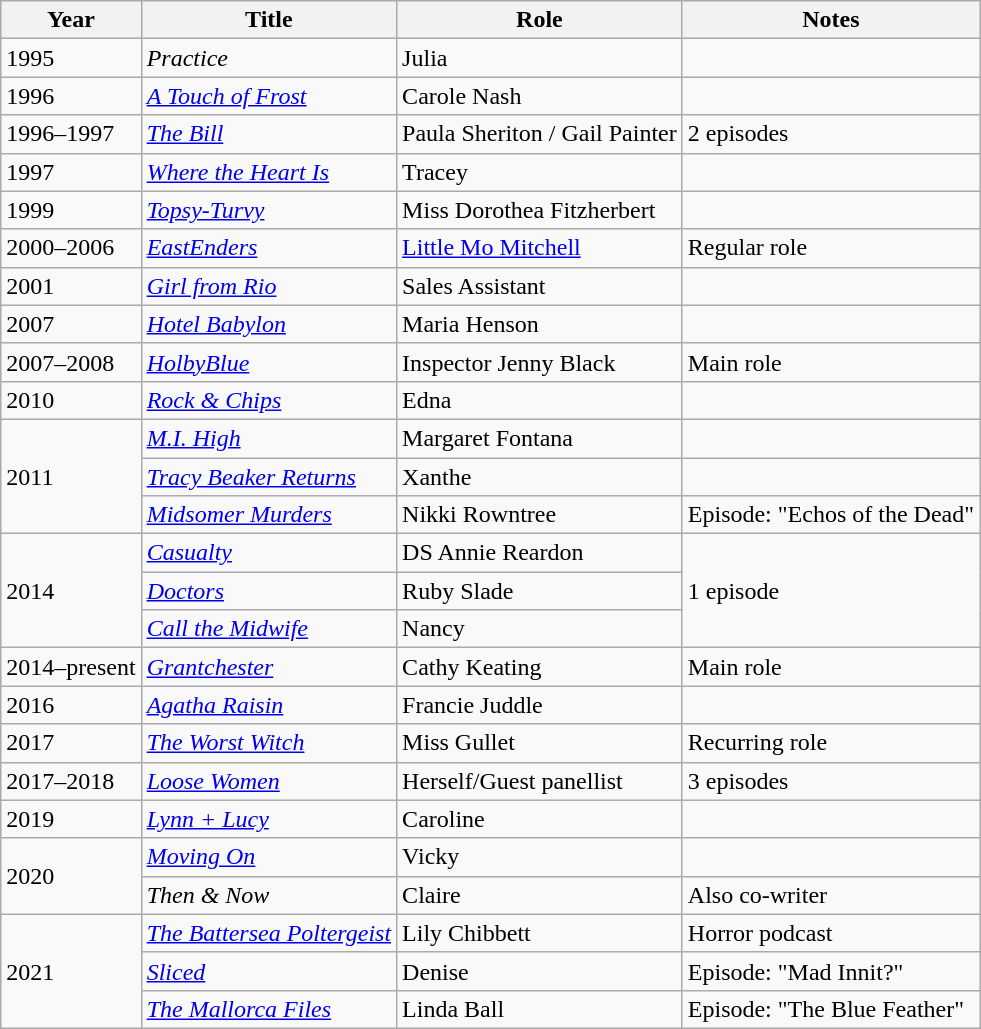<table class="wikitable plainrowheaders sortable">
<tr>
<th scope="col">Year</th>
<th scope="col">Title</th>
<th scope="col">Role</th>
<th class="unsortable">Notes</th>
</tr>
<tr>
<td>1995</td>
<td><em>Practice</em></td>
<td>Julia</td>
<td></td>
</tr>
<tr>
<td>1996</td>
<td><em><a href='#'>A Touch of Frost</a></em></td>
<td>Carole Nash</td>
<td></td>
</tr>
<tr>
<td>1996–1997</td>
<td><em><a href='#'>The Bill</a></em></td>
<td>Paula Sheriton / Gail Painter</td>
<td>2 episodes</td>
</tr>
<tr>
<td>1997</td>
<td><em><a href='#'>Where the Heart Is</a></em></td>
<td>Tracey</td>
<td></td>
</tr>
<tr>
<td>1999</td>
<td><em><a href='#'>Topsy-Turvy</a></em></td>
<td>Miss Dorothea Fitzherbert</td>
<td></td>
</tr>
<tr>
<td>2000–2006</td>
<td><em><a href='#'>EastEnders</a></em></td>
<td><a href='#'>Little Mo Mitchell</a></td>
<td>Regular role</td>
</tr>
<tr>
<td>2001</td>
<td><em><a href='#'>Girl from Rio</a></em></td>
<td>Sales Assistant</td>
<td></td>
</tr>
<tr>
<td>2007</td>
<td><em><a href='#'>Hotel Babylon</a></em></td>
<td>Maria Henson</td>
<td></td>
</tr>
<tr>
<td>2007–2008</td>
<td><em><a href='#'>HolbyBlue</a></em></td>
<td>Inspector Jenny Black</td>
<td>Main role</td>
</tr>
<tr>
<td>2010</td>
<td><em><a href='#'>Rock & Chips</a></em></td>
<td>Edna</td>
<td></td>
</tr>
<tr>
<td rowspan="3">2011</td>
<td><em><a href='#'>M.I. High</a></em></td>
<td>Margaret Fontana</td>
<td></td>
</tr>
<tr>
<td><em><a href='#'>Tracy Beaker Returns</a></em></td>
<td>Xanthe</td>
<td></td>
</tr>
<tr>
<td><em><a href='#'>Midsomer Murders</a></em></td>
<td>Nikki Rowntree</td>
<td>Episode: "Echos of the Dead"</td>
</tr>
<tr>
<td rowspan="3">2014</td>
<td><em><a href='#'>Casualty</a></em></td>
<td>DS Annie Reardon</td>
<td rowspan="3">1 episode</td>
</tr>
<tr>
<td><em><a href='#'>Doctors</a></em></td>
<td>Ruby Slade</td>
</tr>
<tr>
<td><em><a href='#'>Call the Midwife</a></em></td>
<td>Nancy</td>
</tr>
<tr>
<td>2014–present</td>
<td><em><a href='#'>Grantchester</a></em></td>
<td>Cathy Keating</td>
<td>Main role</td>
</tr>
<tr>
<td>2016</td>
<td><em><a href='#'>Agatha Raisin</a></em></td>
<td>Francie Juddle</td>
<td></td>
</tr>
<tr>
<td>2017</td>
<td><em><a href='#'>The Worst Witch</a></em></td>
<td>Miss Gullet</td>
<td>Recurring role</td>
</tr>
<tr>
<td>2017–2018</td>
<td><em><a href='#'>Loose Women</a></em></td>
<td>Herself/Guest panellist</td>
<td>3 episodes</td>
</tr>
<tr>
<td>2019</td>
<td><em><a href='#'>Lynn + Lucy</a></em></td>
<td>Caroline</td>
<td></td>
</tr>
<tr>
<td rowspan="2">2020</td>
<td><em><a href='#'>Moving On</a></em></td>
<td>Vicky</td>
<td></td>
</tr>
<tr>
<td><em>Then & Now</em></td>
<td>Claire</td>
<td>Also co-writer</td>
</tr>
<tr>
<td rowspan="3">2021</td>
<td><em><a href='#'>The Battersea Poltergeist</a></em></td>
<td>Lily Chibbett</td>
<td>Horror podcast</td>
</tr>
<tr>
<td><em><a href='#'>Sliced</a></em></td>
<td>Denise</td>
<td>Episode: "Mad Innit?"</td>
</tr>
<tr>
<td><em><a href='#'>The Mallorca Files</a></em></td>
<td>Linda Ball</td>
<td>Episode: "The Blue Feather"</td>
</tr>
</table>
